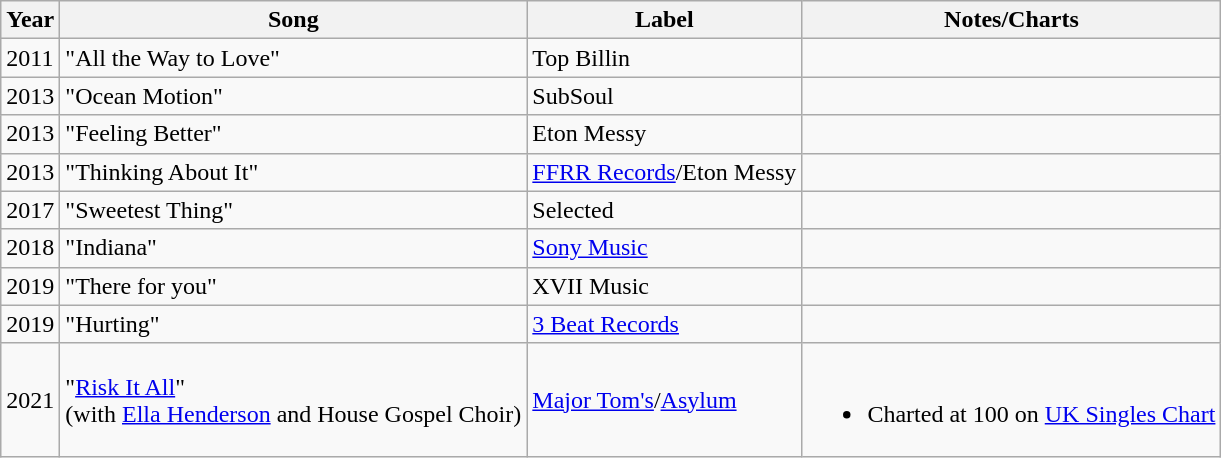<table class="wikitable plainrowheaders">
<tr>
<th>Year</th>
<th>Song</th>
<th>Label</th>
<th>Notes/Charts</th>
</tr>
<tr>
<td>2011</td>
<td>"All the Way to Love"</td>
<td>Top Billin</td>
<td></td>
</tr>
<tr>
<td>2013</td>
<td>"Ocean Motion"</td>
<td>SubSoul</td>
<td></td>
</tr>
<tr>
<td>2013</td>
<td>"Feeling Better"</td>
<td>Eton Messy</td>
<td></td>
</tr>
<tr>
<td>2013</td>
<td>"Thinking About It"</td>
<td><a href='#'>FFRR Records</a>/Eton Messy</td>
<td></td>
</tr>
<tr>
<td>2017</td>
<td>"Sweetest Thing"</td>
<td>Selected</td>
<td></td>
</tr>
<tr>
<td>2018</td>
<td>"Indiana"</td>
<td><a href='#'>Sony Music</a></td>
<td></td>
</tr>
<tr>
<td>2019</td>
<td>"There for you"</td>
<td>XVII Music</td>
<td></td>
</tr>
<tr>
<td>2019</td>
<td>"Hurting"</td>
<td><a href='#'>3 Beat Records</a></td>
<td></td>
</tr>
<tr>
<td>2021</td>
<td>"<a href='#'>Risk It All</a>"<br>(with <a href='#'>Ella Henderson</a> and House Gospel Choir)</td>
<td><a href='#'>Major Tom's</a>/<a href='#'>Asylum</a></td>
<td><br><ul><li>Charted at 100 on <a href='#'>UK Singles Chart</a></li></ul></td>
</tr>
</table>
